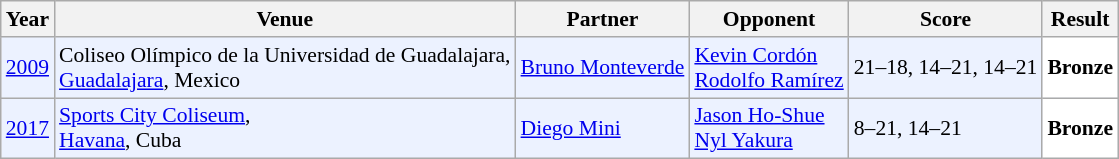<table class="sortable wikitable" style="font-size: 90%;">
<tr>
<th>Year</th>
<th>Venue</th>
<th>Partner</th>
<th>Opponent</th>
<th>Score</th>
<th>Result</th>
</tr>
<tr style="background:#ECF2FF">
<td align="center"><a href='#'>2009</a></td>
<td align="left">Coliseo Olímpico de la Universidad de Guadalajara,<br><a href='#'>Guadalajara</a>, Mexico</td>
<td align="left"> <a href='#'>Bruno Monteverde</a></td>
<td align="left"> <a href='#'>Kevin Cordón</a><br> <a href='#'>Rodolfo Ramírez</a></td>
<td align="left">21–18, 14–21, 14–21</td>
<td style="text-align:left; background:white"> <strong>Bronze</strong></td>
</tr>
<tr style="background:#ECF2FF">
<td align="center"><a href='#'>2017</a></td>
<td align="left"><a href='#'>Sports City Coliseum</a>,<br><a href='#'>Havana</a>, Cuba</td>
<td align="left"> <a href='#'>Diego Mini</a></td>
<td align="left"> <a href='#'>Jason Ho-Shue</a><br> <a href='#'>Nyl Yakura</a></td>
<td align="left">8–21, 14–21</td>
<td style="text-align:left; background:white"> <strong>Bronze</strong></td>
</tr>
</table>
